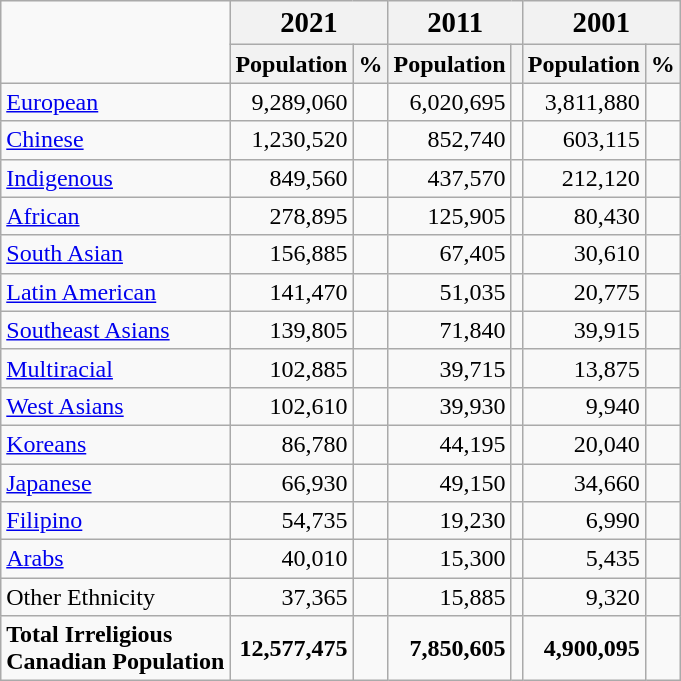<table class="wikitable" style="text-align:right">
<tr>
<td rowspan=2></td>
<th style="text-align:center;" colspan="2"><big>2021</big><br></th>
<th style="text-align:center;" colspan="2"><big>2011</big><br></th>
<th style="text-align:center;" colspan="2"><big>2001</big><br></th>
</tr>
<tr>
<th>Population</th>
<th>%</th>
<th>Population</th>
<th></th>
<th>Population</th>
<th>%</th>
</tr>
<tr>
<td style="text-align:left"><a href='#'>European</a></td>
<td>9,289,060</td>
<td></td>
<td>6,020,695</td>
<td></td>
<td>3,811,880</td>
<td></td>
</tr>
<tr>
<td style="text-align:left"><a href='#'>Chinese</a></td>
<td>1,230,520</td>
<td></td>
<td>852,740</td>
<td></td>
<td>603,115</td>
<td></td>
</tr>
<tr>
<td style="text-align:left"><a href='#'>Indigenous</a></td>
<td>849,560</td>
<td></td>
<td>437,570</td>
<td></td>
<td>212,120</td>
<td></td>
</tr>
<tr>
<td style="text-align:left"><a href='#'>African</a></td>
<td>278,895</td>
<td></td>
<td>125,905</td>
<td></td>
<td>80,430</td>
<td></td>
</tr>
<tr>
<td style="text-align:left"><a href='#'>South Asian</a></td>
<td>156,885</td>
<td></td>
<td>67,405</td>
<td></td>
<td>30,610</td>
<td></td>
</tr>
<tr>
<td style="text-align:left"><a href='#'>Latin American</a></td>
<td>141,470</td>
<td></td>
<td>51,035</td>
<td></td>
<td>20,775</td>
<td></td>
</tr>
<tr>
<td style="text-align:left"><a href='#'>Southeast Asians</a></td>
<td>139,805</td>
<td></td>
<td>71,840</td>
<td></td>
<td>39,915</td>
<td></td>
</tr>
<tr>
<td style="text-align:left"><a href='#'>Multiracial</a></td>
<td>102,885</td>
<td></td>
<td>39,715</td>
<td></td>
<td>13,875</td>
<td></td>
</tr>
<tr>
<td style="text-align:left"><a href='#'>West Asians</a></td>
<td>102,610</td>
<td></td>
<td>39,930</td>
<td></td>
<td>9,940</td>
<td></td>
</tr>
<tr>
<td style="text-align:left"><a href='#'>Koreans</a></td>
<td>86,780</td>
<td></td>
<td>44,195</td>
<td></td>
<td>20,040</td>
<td></td>
</tr>
<tr>
<td style="text-align:left"><a href='#'>Japanese</a></td>
<td>66,930</td>
<td></td>
<td>49,150</td>
<td></td>
<td>34,660</td>
<td></td>
</tr>
<tr>
<td style="text-align:left"><a href='#'>Filipino</a></td>
<td>54,735</td>
<td></td>
<td>19,230</td>
<td></td>
<td>6,990</td>
<td></td>
</tr>
<tr>
<td style="text-align:left"><a href='#'>Arabs</a></td>
<td>40,010</td>
<td></td>
<td>15,300</td>
<td></td>
<td>5,435</td>
<td></td>
</tr>
<tr>
<td style="text-align:left">Other Ethnicity</td>
<td>37,365</td>
<td></td>
<td>15,885</td>
<td></td>
<td>9,320</td>
<td></td>
</tr>
<tr>
<td style="text-align:left"> <strong>Total Irreligious<br>Canadian Population</strong></td>
<td><strong>12,577,475</strong></td>
<td><strong></strong></td>
<td><strong>7,850,605</strong></td>
<td><strong></strong></td>
<td><strong>4,900,095</strong></td>
<td><strong></strong></td>
</tr>
</table>
